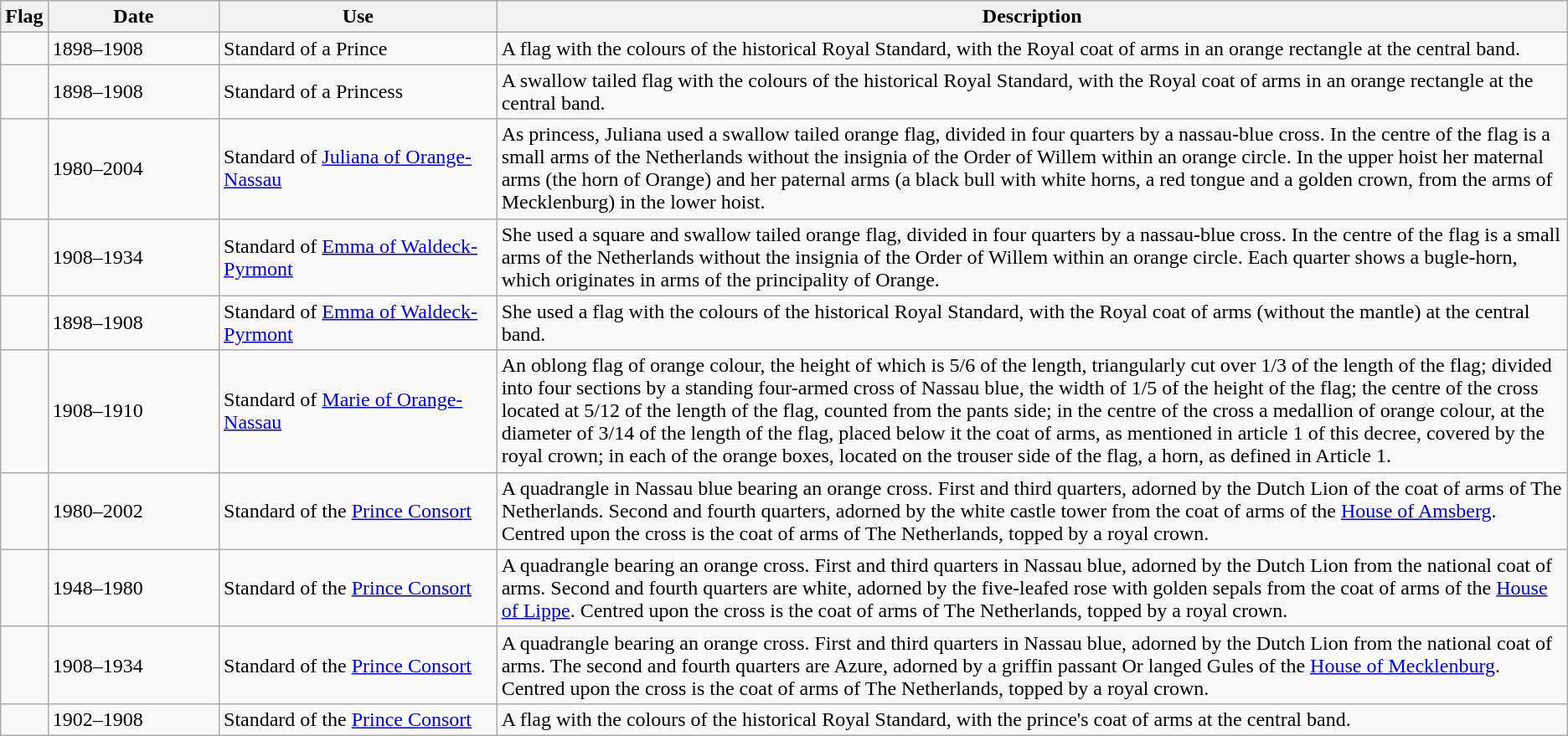<table class="wikitable">
<tr style="background:#efefef;">
<th>Flag</th>
<th style="width:150px;">Date</th>
<th style="width:250px;">Use</th>
<th style="width:1024px;">Description</th>
</tr>
<tr>
<td></td>
<td>1898–1908</td>
<td>Standard of a Prince</td>
<td>A flag with the colours of the historical Royal Standard, with the Royal coat of arms in an orange rectangle at the central band.</td>
</tr>
<tr>
<td></td>
<td>1898–1908</td>
<td>Standard of a Princess</td>
<td>A swallow tailed flag with the colours of the historical Royal Standard, with the Royal coat of arms in an orange rectangle at the central band.</td>
</tr>
<tr>
<td></td>
<td>1980–2004</td>
<td>Standard of <a href='#'>Juliana of Orange-Nassau</a></td>
<td>As princess, Juliana used a swallow tailed orange flag, divided in four quarters by a nassau-blue cross. In the centre of the flag is a small arms of the Netherlands without the insignia of the Order of Willem within an orange circle. In the upper hoist her maternal arms (the horn of Orange) and her paternal arms (a black bull with white horns, a red tongue and a golden crown, from the arms of Mecklenburg) in the lower hoist.</td>
</tr>
<tr>
<td></td>
<td>1908–1934</td>
<td>Standard of <a href='#'>Emma of Waldeck-Pyrmont</a></td>
<td>She used a square and swallow tailed orange flag, divided in four quarters by a nassau-blue cross. In the centre of the flag is a small arms of the Netherlands without the insignia of the Order of Willem within an orange circle. Each quarter shows a bugle-horn, which originates in arms of the principality of Orange.</td>
</tr>
<tr>
<td></td>
<td>1898–1908</td>
<td>Standard of <a href='#'>Emma of Waldeck-Pyrmont</a></td>
<td>She used a flag with the colours of the historical Royal Standard, with the Royal coat of arms (without the mantle) at the central band.</td>
</tr>
<tr>
<td></td>
<td>1908–1910</td>
<td>Standard of <a href='#'>Marie of Orange-Nassau</a></td>
<td>An oblong flag of orange colour, the height of which is 5/6 of the length, triangularly cut over 1/3 of the length of the flag; divided into four sections by a standing four-armed cross of Nassau blue, the width of 1/5 of the height of the flag; the centre of the cross located at 5/12 of the length of the flag, counted from the pants side; in the centre of the cross a medallion of orange colour, at the diameter of 3/14 of the length of the flag, placed below it the coat of arms, as mentioned in article 1 of this decree, covered by the royal crown; in each of the orange boxes, located on the trouser side of the flag, a horn, as defined in Article 1.</td>
</tr>
<tr>
<td></td>
<td>1980–2002</td>
<td>Standard of the <a href='#'>Prince Consort</a></td>
<td>A quadrangle in Nassau blue bearing an orange cross. First and third quarters, adorned by the Dutch Lion of the coat of arms of The Netherlands. Second and fourth quarters, adorned by the white castle tower from the coat of arms of the <a href='#'>House of Amsberg</a>. Centred upon the cross is the coat of arms of The Netherlands, topped by a royal crown.</td>
</tr>
<tr>
<td></td>
<td>1948–1980</td>
<td>Standard of the <a href='#'>Prince Consort</a></td>
<td>A quadrangle bearing an orange cross. First and third quarters in Nassau blue, adorned by the Dutch Lion from the national coat of arms. Second and fourth quarters are white, adorned by the five-leafed rose with golden sepals from the coat of arms of the <a href='#'>House of Lippe</a>. Centred upon the cross is the coat of arms of The Netherlands, topped by a royal crown.</td>
</tr>
<tr>
<td></td>
<td>1908–1934</td>
<td>Standard of the <a href='#'>Prince Consort</a></td>
<td>A quadrangle bearing an orange cross. First and third quarters in Nassau blue, adorned by the Dutch Lion from the national coat of arms. The second and fourth quarters are Azure, adorned by a griffin passant Or langed Gules of the <a href='#'>House of Mecklenburg</a>. Centred upon the cross is the coat of arms of The Netherlands, topped by a royal crown.</td>
</tr>
<tr>
<td></td>
<td>1902–1908</td>
<td>Standard of the <a href='#'>Prince Consort</a></td>
<td>A flag with the colours of the historical Royal Standard, with the prince's coat of arms at the central band.</td>
</tr>
</table>
